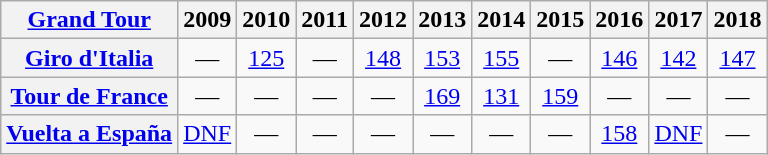<table class="wikitable plainrowheaders">
<tr>
<th scope="col"><a href='#'>Grand Tour</a></th>
<th scope="col">2009</th>
<th scope="col">2010</th>
<th scope="col">2011</th>
<th scope="col">2012</th>
<th scope="col">2013</th>
<th scope="col">2014</th>
<th scope="col">2015</th>
<th scope="col">2016</th>
<th scope="col">2017</th>
<th scope="col">2018</th>
</tr>
<tr style="text-align:center;">
<th scope="row"> <a href='#'>Giro d'Italia</a></th>
<td>—</td>
<td><a href='#'>125</a></td>
<td>—</td>
<td><a href='#'>148</a></td>
<td><a href='#'>153</a></td>
<td><a href='#'>155</a></td>
<td>—</td>
<td><a href='#'>146</a></td>
<td><a href='#'>142</a></td>
<td><a href='#'>147</a></td>
</tr>
<tr style="text-align:center;">
<th scope="row"> <a href='#'>Tour de France</a></th>
<td>—</td>
<td>—</td>
<td>—</td>
<td>—</td>
<td><a href='#'>169</a></td>
<td><a href='#'>131</a></td>
<td><a href='#'>159</a></td>
<td>—</td>
<td>—</td>
<td>—</td>
</tr>
<tr style="text-align:center;">
<th scope="row"> <a href='#'>Vuelta a España</a></th>
<td><a href='#'>DNF</a></td>
<td>—</td>
<td>—</td>
<td>—</td>
<td>—</td>
<td>—</td>
<td>—</td>
<td><a href='#'>158</a></td>
<td><a href='#'>DNF</a></td>
<td>—</td>
</tr>
</table>
